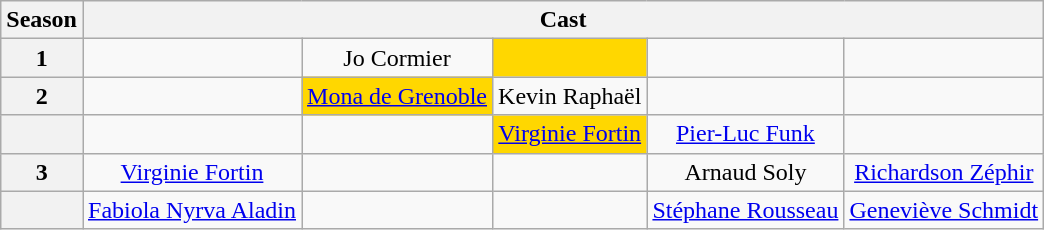<table class="wikitable" style="text-align:center;">
<tr>
<th>Season</th>
<th colspan=5>Cast</th>
</tr>
<tr>
<th>1</th>
<td></td>
<td>Jo Cormier</td>
<td style="background:Gold;"> </td>
<td></td>
<td></td>
</tr>
<tr>
<th>2</th>
<td></td>
<td style="background:Gold;"><a href='#'>Mona de Grenoble</a> </td>
<td>Kevin Raphaël</td>
<td></td>
<td></td>
</tr>
<tr>
<th></th>
<td></td>
<td></td>
<td style="background:Gold;"><a href='#'>Virginie Fortin</a> </td>
<td><a href='#'>Pier-Luc Funk</a></td>
<td></td>
</tr>
<tr>
<th>3</th>
<td><a href='#'>Virginie Fortin</a></td>
<td></td>
<td></td>
<td>Arnaud Soly</td>
<td><a href='#'>Richardson Zéphir</a></td>
</tr>
<tr>
<th></th>
<td><a href='#'>Fabiola Nyrva Aladin</a></td>
<td></td>
<td></td>
<td><a href='#'>Stéphane Rousseau</a></td>
<td><a href='#'>Geneviève Schmidt</a></td>
</tr>
</table>
